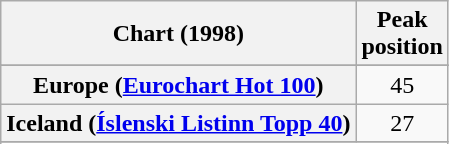<table class="wikitable sortable plainrowheaders" style="text-align:center">
<tr>
<th scope="col">Chart (1998)</th>
<th scope="col">Peak<br>position</th>
</tr>
<tr>
</tr>
<tr>
<th scope="row">Europe (<a href='#'>Eurochart Hot 100</a>)</th>
<td>45</td>
</tr>
<tr>
<th scope="row">Iceland (<a href='#'>Íslenski Listinn Topp 40</a>)</th>
<td>27</td>
</tr>
<tr>
</tr>
<tr>
</tr>
<tr>
</tr>
</table>
